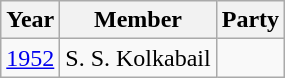<table class="wikitable sortable">
<tr>
<th>Year</th>
<th>Member</th>
<th colspan="2">Party</th>
</tr>
<tr>
<td><a href='#'>1952</a></td>
<td>S. S. Kolkabail</td>
<td></td>
</tr>
</table>
